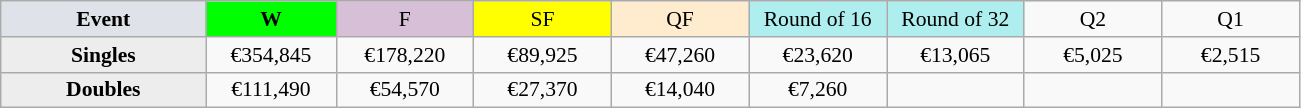<table class=wikitable style=font-size:90%;text-align:center>
<tr>
<td width=130 bgcolor=dfe2e9><strong>Event</strong></td>
<td width=80 bgcolor=lime><strong>W</strong></td>
<td width=85 bgcolor=thistle>F</td>
<td width=85 bgcolor=ffff00>SF</td>
<td width=85 bgcolor=ffebcd>QF</td>
<td width=85 bgcolor=afeeee>Round of 16</td>
<td width=85 bgcolor=afeeee>Round of 32</td>
<td width=85>Q2</td>
<td width=85>Q1</td>
</tr>
<tr>
<th style=background:#ededed>Singles</th>
<td>€354,845</td>
<td>€178,220</td>
<td>€89,925</td>
<td>€47,260</td>
<td>€23,620</td>
<td>€13,065</td>
<td>€5,025</td>
<td>€2,515</td>
</tr>
<tr>
<th style=background:#ededed>Doubles</th>
<td>€111,490</td>
<td>€54,570</td>
<td>€27,370</td>
<td>€14,040</td>
<td>€7,260</td>
<td></td>
<td></td>
<td></td>
</tr>
</table>
